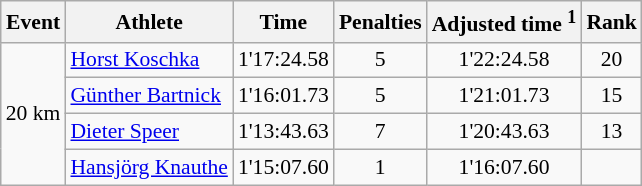<table class="wikitable" style="font-size:90%">
<tr>
<th>Event</th>
<th>Athlete</th>
<th>Time</th>
<th>Penalties</th>
<th>Adjusted time <sup>1</sup></th>
<th>Rank</th>
</tr>
<tr>
<td rowspan="4">20 km</td>
<td><a href='#'>Horst Koschka</a></td>
<td align="center">1'17:24.58</td>
<td align="center">5</td>
<td align="center">1'22:24.58</td>
<td align="center">20</td>
</tr>
<tr>
<td><a href='#'>Günther Bartnick</a></td>
<td align="center">1'16:01.73</td>
<td align="center">5</td>
<td align="center">1'21:01.73</td>
<td align="center">15</td>
</tr>
<tr>
<td><a href='#'>Dieter Speer</a></td>
<td align="center">1'13:43.63</td>
<td align="center">7</td>
<td align="center">1'20:43.63</td>
<td align="center">13</td>
</tr>
<tr>
<td><a href='#'>Hansjörg Knauthe</a></td>
<td align="center">1'15:07.60</td>
<td align="center">1</td>
<td align="center">1'16:07.60</td>
<td align="center"></td>
</tr>
</table>
